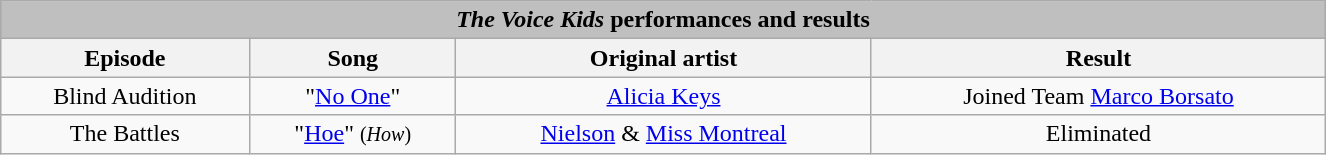<table class="wikitable collapsible" style="width:70%; margin:1em auto 1em auto; text-align:center;">
<tr>
<th colspan="4" style="background:#BFBFBF;"><em>The Voice Kids</em> performances and results</th>
</tr>
<tr>
<th scope="col">Episode</th>
<th scope="col">Song</th>
<th scope="col">Original artist</th>
<th scope="col">Result</th>
</tr>
<tr>
<td>Blind Audition</td>
<td>"<a href='#'>No One</a>"</td>
<td><a href='#'>Alicia Keys</a></td>
<td>Joined Team <a href='#'>Marco Borsato</a></td>
</tr>
<tr>
<td>The Battles</td>
<td>"<a href='#'>Hoe</a>" <small>(<em>How</em>)</small></td>
<td><a href='#'>Nielson</a> & <a href='#'>Miss Montreal</a></td>
<td>Eliminated</td>
</tr>
</table>
